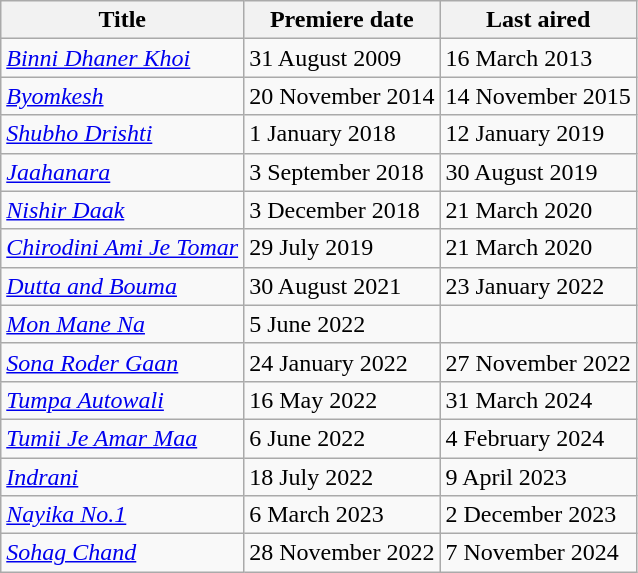<table class="wikitable sortable">
<tr>
<th>Title</th>
<th>Premiere date</th>
<th>Last aired</th>
</tr>
<tr>
<td><em><a href='#'>Binni Dhaner Khoi</a></em></td>
<td>31 August 2009</td>
<td>16 March 2013</td>
</tr>
<tr>
<td><em><a href='#'>Byomkesh</a></em></td>
<td>20 November 2014</td>
<td>14 November 2015</td>
</tr>
<tr>
<td><em><a href='#'>Shubho Drishti</a></em></td>
<td>1 January 2018</td>
<td>12 January 2019</td>
</tr>
<tr>
<td><em><a href='#'>Jaahanara</a></em></td>
<td>3 September 2018</td>
<td>30 August 2019</td>
</tr>
<tr>
<td><em><a href='#'>Nishir Daak</a></em></td>
<td>3 December 2018</td>
<td>21 March 2020</td>
</tr>
<tr>
<td><em><a href='#'>Chirodini Ami Je Tomar</a></em></td>
<td>29 July 2019</td>
<td>21 March 2020</td>
</tr>
<tr>
<td><em><a href='#'>Dutta and Bouma</a></em></td>
<td>30 August 2021</td>
<td>23 January 2022</td>
</tr>
<tr>
<td><em><a href='#'>Mon Mane Na</a></em></td>
<td>5 June 2022</td>
</tr>
<tr>
<td><em><a href='#'>Sona Roder Gaan</a></em></td>
<td>24 January 2022</td>
<td>27 November 2022</td>
</tr>
<tr>
<td><em><a href='#'>Tumpa Autowali</a></em></td>
<td>16 May 2022</td>
<td>31 March 2024</td>
</tr>
<tr>
<td><em><a href='#'>Tumii Je Amar Maa</a></em></td>
<td>6 June 2022</td>
<td>4 February 2024</td>
</tr>
<tr>
<td><em><a href='#'>Indrani</a></em></td>
<td>18 July 2022</td>
<td>9 April 2023</td>
</tr>
<tr>
<td><em><a href='#'>Nayika No.1</a></em></td>
<td>6 March 2023</td>
<td>2 December 2023</td>
</tr>
<tr>
<td><em><a href='#'>Sohag Chand</a></em></td>
<td>28 November 2022</td>
<td>7 November 2024</td>
</tr>
</table>
